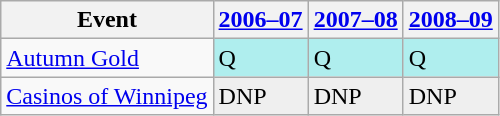<table class="wikitable" border="1">
<tr>
<th>Event</th>
<th><a href='#'>2006–07</a></th>
<th><a href='#'>2007–08</a></th>
<th><a href='#'>2008–09</a></th>
</tr>
<tr>
<td><a href='#'>Autumn Gold</a></td>
<td style="background:#afeeee;">Q</td>
<td style="background:#afeeee;">Q</td>
<td style="background:#afeeee;">Q</td>
</tr>
<tr>
<td><a href='#'>Casinos of Winnipeg</a></td>
<td style="background:#EFEFEF;">DNP</td>
<td style="background:#EFEFEF;">DNP</td>
<td style="background:#EFEFEF;">DNP</td>
</tr>
</table>
